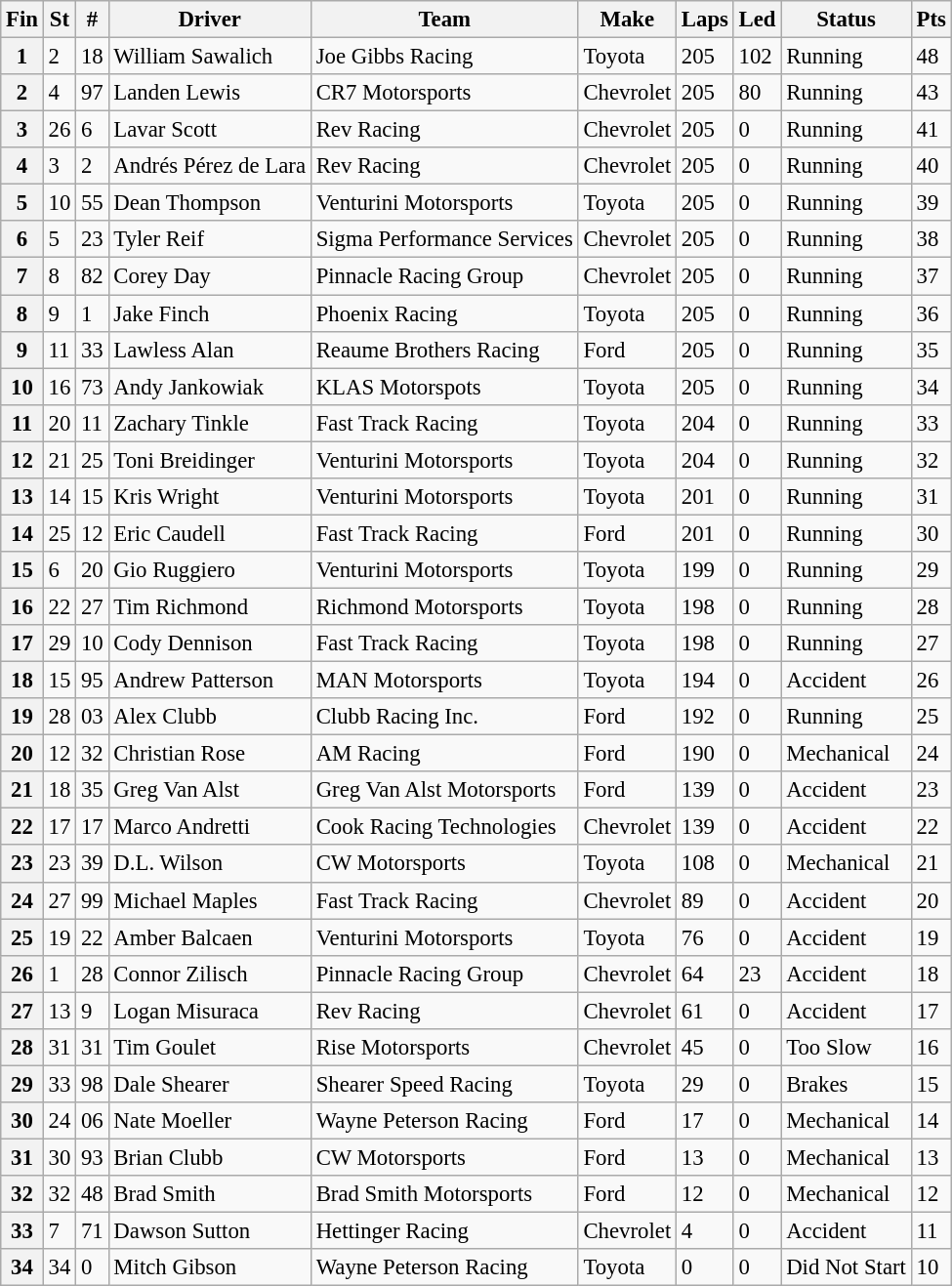<table class="wikitable" style="font-size:95%">
<tr>
<th>Fin</th>
<th>St</th>
<th>#</th>
<th>Driver</th>
<th>Team</th>
<th>Make</th>
<th>Laps</th>
<th>Led</th>
<th>Status</th>
<th>Pts</th>
</tr>
<tr>
<th>1</th>
<td>2</td>
<td>18</td>
<td>William Sawalich</td>
<td>Joe Gibbs Racing</td>
<td>Toyota</td>
<td>205</td>
<td>102</td>
<td>Running</td>
<td>48</td>
</tr>
<tr>
<th>2</th>
<td>4</td>
<td>97</td>
<td>Landen Lewis</td>
<td>CR7 Motorsports</td>
<td>Chevrolet</td>
<td>205</td>
<td>80</td>
<td>Running</td>
<td>43</td>
</tr>
<tr>
<th>3</th>
<td>26</td>
<td>6</td>
<td>Lavar Scott</td>
<td>Rev Racing</td>
<td>Chevrolet</td>
<td>205</td>
<td>0</td>
<td>Running</td>
<td>41</td>
</tr>
<tr>
<th>4</th>
<td>3</td>
<td>2</td>
<td>Andrés Pérez de Lara</td>
<td>Rev Racing</td>
<td>Chevrolet</td>
<td>205</td>
<td>0</td>
<td>Running</td>
<td>40</td>
</tr>
<tr>
<th>5</th>
<td>10</td>
<td>55</td>
<td>Dean Thompson</td>
<td>Venturini Motorsports</td>
<td>Toyota</td>
<td>205</td>
<td>0</td>
<td>Running</td>
<td>39</td>
</tr>
<tr>
<th>6</th>
<td>5</td>
<td>23</td>
<td>Tyler Reif</td>
<td>Sigma Performance Services</td>
<td>Chevrolet</td>
<td>205</td>
<td>0</td>
<td>Running</td>
<td>38</td>
</tr>
<tr>
<th>7</th>
<td>8</td>
<td>82</td>
<td>Corey Day</td>
<td>Pinnacle Racing Group</td>
<td>Chevrolet</td>
<td>205</td>
<td>0</td>
<td>Running</td>
<td>37</td>
</tr>
<tr>
<th>8</th>
<td>9</td>
<td>1</td>
<td>Jake Finch</td>
<td>Phoenix Racing</td>
<td>Toyota</td>
<td>205</td>
<td>0</td>
<td>Running</td>
<td>36</td>
</tr>
<tr>
<th>9</th>
<td>11</td>
<td>33</td>
<td>Lawless Alan</td>
<td>Reaume Brothers Racing</td>
<td>Ford</td>
<td>205</td>
<td>0</td>
<td>Running</td>
<td>35</td>
</tr>
<tr>
<th>10</th>
<td>16</td>
<td>73</td>
<td>Andy Jankowiak</td>
<td>KLAS Motorspots</td>
<td>Toyota</td>
<td>205</td>
<td>0</td>
<td>Running</td>
<td>34</td>
</tr>
<tr>
<th>11</th>
<td>20</td>
<td>11</td>
<td>Zachary Tinkle</td>
<td>Fast Track Racing</td>
<td>Toyota</td>
<td>204</td>
<td>0</td>
<td>Running</td>
<td>33</td>
</tr>
<tr>
<th>12</th>
<td>21</td>
<td>25</td>
<td>Toni Breidinger</td>
<td>Venturini Motorsports</td>
<td>Toyota</td>
<td>204</td>
<td>0</td>
<td>Running</td>
<td>32</td>
</tr>
<tr>
<th>13</th>
<td>14</td>
<td>15</td>
<td>Kris Wright</td>
<td>Venturini Motorsports</td>
<td>Toyota</td>
<td>201</td>
<td>0</td>
<td>Running</td>
<td>31</td>
</tr>
<tr>
<th>14</th>
<td>25</td>
<td>12</td>
<td>Eric Caudell</td>
<td>Fast Track Racing</td>
<td>Ford</td>
<td>201</td>
<td>0</td>
<td>Running</td>
<td>30</td>
</tr>
<tr>
<th>15</th>
<td>6</td>
<td>20</td>
<td>Gio Ruggiero</td>
<td>Venturini Motorsports</td>
<td>Toyota</td>
<td>199</td>
<td>0</td>
<td>Running</td>
<td>29</td>
</tr>
<tr>
<th>16</th>
<td>22</td>
<td>27</td>
<td>Tim Richmond</td>
<td>Richmond Motorsports</td>
<td>Toyota</td>
<td>198</td>
<td>0</td>
<td>Running</td>
<td>28</td>
</tr>
<tr>
<th>17</th>
<td>29</td>
<td>10</td>
<td>Cody Dennison</td>
<td>Fast Track Racing</td>
<td>Toyota</td>
<td>198</td>
<td>0</td>
<td>Running</td>
<td>27</td>
</tr>
<tr>
<th>18</th>
<td>15</td>
<td>95</td>
<td>Andrew Patterson</td>
<td>MAN Motorsports</td>
<td>Toyota</td>
<td>194</td>
<td>0</td>
<td>Accident</td>
<td>26</td>
</tr>
<tr>
<th>19</th>
<td>28</td>
<td>03</td>
<td>Alex Clubb</td>
<td>Clubb Racing Inc.</td>
<td>Ford</td>
<td>192</td>
<td>0</td>
<td>Running</td>
<td>25</td>
</tr>
<tr>
<th>20</th>
<td>12</td>
<td>32</td>
<td>Christian Rose</td>
<td>AM Racing</td>
<td>Ford</td>
<td>190</td>
<td>0</td>
<td>Mechanical</td>
<td>24</td>
</tr>
<tr>
<th>21</th>
<td>18</td>
<td>35</td>
<td>Greg Van Alst</td>
<td>Greg Van Alst Motorsports</td>
<td>Ford</td>
<td>139</td>
<td>0</td>
<td>Accident</td>
<td>23</td>
</tr>
<tr>
<th>22</th>
<td>17</td>
<td>17</td>
<td>Marco Andretti</td>
<td>Cook Racing Technologies</td>
<td>Chevrolet</td>
<td>139</td>
<td>0</td>
<td>Accident</td>
<td>22</td>
</tr>
<tr>
<th>23</th>
<td>23</td>
<td>39</td>
<td>D.L. Wilson</td>
<td>CW Motorsports</td>
<td>Toyota</td>
<td>108</td>
<td>0</td>
<td>Mechanical</td>
<td>21</td>
</tr>
<tr>
<th>24</th>
<td>27</td>
<td>99</td>
<td>Michael Maples</td>
<td>Fast Track Racing</td>
<td>Chevrolet</td>
<td>89</td>
<td>0</td>
<td>Accident</td>
<td>20</td>
</tr>
<tr>
<th>25</th>
<td>19</td>
<td>22</td>
<td>Amber Balcaen</td>
<td>Venturini Motorsports</td>
<td>Toyota</td>
<td>76</td>
<td>0</td>
<td>Accident</td>
<td>19</td>
</tr>
<tr>
<th>26</th>
<td>1</td>
<td>28</td>
<td>Connor Zilisch</td>
<td>Pinnacle Racing Group</td>
<td>Chevrolet</td>
<td>64</td>
<td>23</td>
<td>Accident</td>
<td>18</td>
</tr>
<tr>
<th>27</th>
<td>13</td>
<td>9</td>
<td>Logan Misuraca</td>
<td>Rev Racing</td>
<td>Chevrolet</td>
<td>61</td>
<td>0</td>
<td>Accident</td>
<td>17</td>
</tr>
<tr>
<th>28</th>
<td>31</td>
<td>31</td>
<td>Tim Goulet</td>
<td>Rise Motorsports</td>
<td>Chevrolet</td>
<td>45</td>
<td>0</td>
<td>Too Slow</td>
<td>16</td>
</tr>
<tr>
<th>29</th>
<td>33</td>
<td>98</td>
<td>Dale Shearer</td>
<td>Shearer Speed Racing</td>
<td>Toyota</td>
<td>29</td>
<td>0</td>
<td>Brakes</td>
<td>15</td>
</tr>
<tr>
<th>30</th>
<td>24</td>
<td>06</td>
<td>Nate Moeller</td>
<td>Wayne Peterson Racing</td>
<td>Ford</td>
<td>17</td>
<td>0</td>
<td>Mechanical</td>
<td>14</td>
</tr>
<tr>
<th>31</th>
<td>30</td>
<td>93</td>
<td>Brian Clubb</td>
<td>CW Motorsports</td>
<td>Ford</td>
<td>13</td>
<td>0</td>
<td>Mechanical</td>
<td>13</td>
</tr>
<tr>
<th>32</th>
<td>32</td>
<td>48</td>
<td>Brad Smith</td>
<td>Brad Smith Motorsports</td>
<td>Ford</td>
<td>12</td>
<td>0</td>
<td>Mechanical</td>
<td>12</td>
</tr>
<tr>
<th>33</th>
<td>7</td>
<td>71</td>
<td>Dawson Sutton</td>
<td>Hettinger Racing</td>
<td>Chevrolet</td>
<td>4</td>
<td>0</td>
<td>Accident</td>
<td>11</td>
</tr>
<tr>
<th>34</th>
<td>34</td>
<td>0</td>
<td>Mitch Gibson</td>
<td>Wayne Peterson Racing</td>
<td>Toyota</td>
<td>0</td>
<td>0</td>
<td>Did Not Start</td>
<td>10</td>
</tr>
</table>
